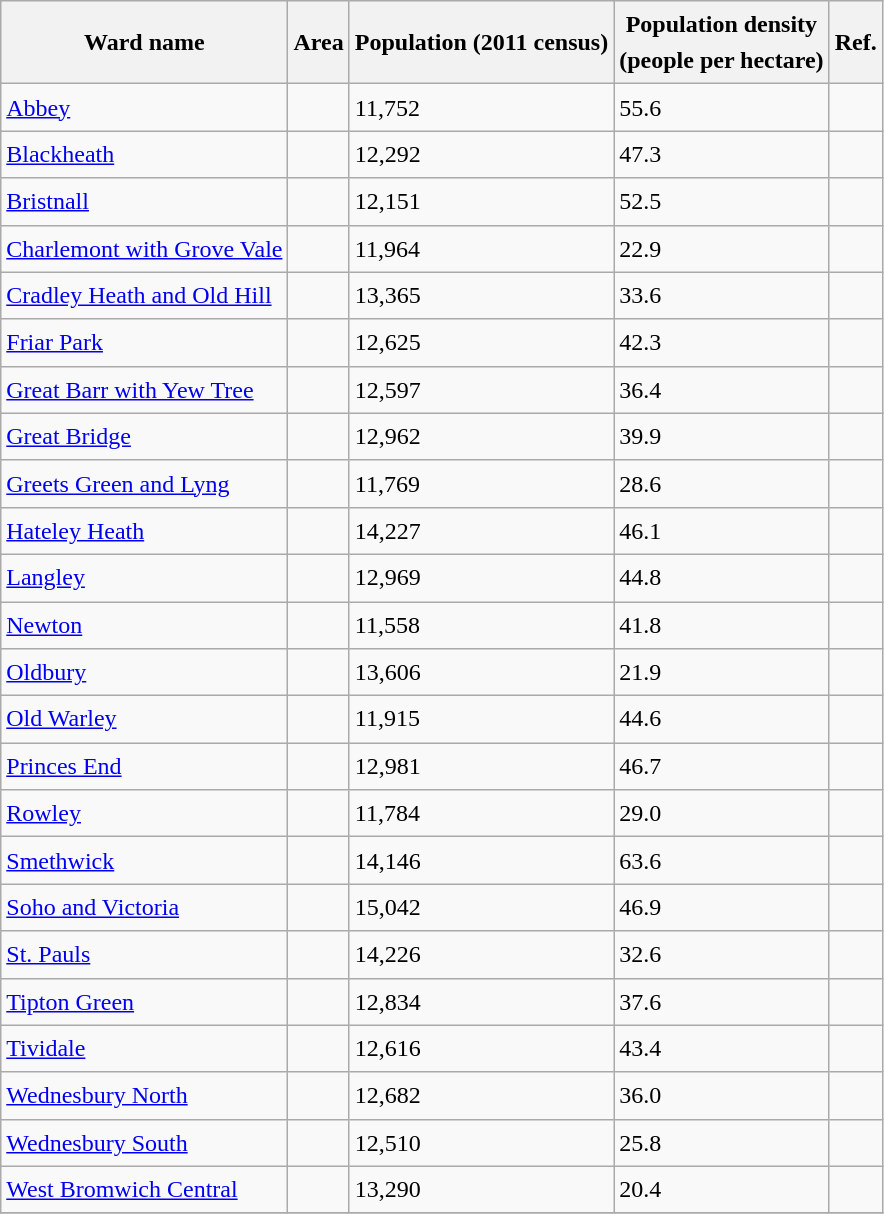<table class="wikitable sortable" style="line-height:150%;">
<tr>
<th>Ward name</th>
<th>Area</th>
<th>Population (2011 census)</th>
<th>Population density <br>(people per hectare)</th>
<th class="unsortable">Ref.</th>
</tr>
<tr>
<td scope="row" style="text-align:left;"><a href='#'>Abbey</a></td>
<td></td>
<td>11,752</td>
<td>55.6</td>
<td></td>
</tr>
<tr>
<td scope="row" style="text-align:left;"><a href='#'>Blackheath</a></td>
<td></td>
<td>12,292</td>
<td>47.3</td>
<td></td>
</tr>
<tr>
<td scope="row" style="text-align:left;"><a href='#'>Bristnall</a></td>
<td></td>
<td>12,151</td>
<td>52.5</td>
<td></td>
</tr>
<tr>
<td scope="row" style="text-align:left;"><a href='#'>Charlemont with Grove Vale</a></td>
<td></td>
<td>11,964</td>
<td>22.9</td>
<td></td>
</tr>
<tr>
<td scope="row" style="text-align:left;"><a href='#'>Cradley Heath and Old Hill</a></td>
<td></td>
<td>13,365</td>
<td>33.6</td>
<td></td>
</tr>
<tr>
<td scope="row" style="text-align:left;"><a href='#'>Friar Park</a></td>
<td></td>
<td>12,625</td>
<td>42.3</td>
<td></td>
</tr>
<tr>
<td scope="row" style="text-align:left;"><a href='#'>Great Barr with Yew Tree</a></td>
<td></td>
<td>12,597</td>
<td>36.4</td>
<td></td>
</tr>
<tr>
<td scope="row" style="text-align:left;"><a href='#'>Great Bridge</a></td>
<td></td>
<td>12,962</td>
<td>39.9</td>
<td></td>
</tr>
<tr>
<td scope="row" style="text-align:left;"><a href='#'>Greets Green and Lyng</a></td>
<td></td>
<td>11,769</td>
<td>28.6</td>
<td></td>
</tr>
<tr>
<td scope="row" style="text-align:left;"><a href='#'>Hateley Heath</a></td>
<td></td>
<td>14,227</td>
<td>46.1</td>
<td></td>
</tr>
<tr>
<td scope="row" style="text-align:left;"><a href='#'>Langley</a></td>
<td></td>
<td>12,969</td>
<td>44.8</td>
<td></td>
</tr>
<tr>
<td scope="row" style="text-align:left;"><a href='#'>Newton</a></td>
<td></td>
<td>11,558</td>
<td>41.8</td>
<td></td>
</tr>
<tr>
<td scope="row" style="text-align:left;"><a href='#'>Oldbury</a></td>
<td></td>
<td>13,606</td>
<td>21.9</td>
<td></td>
</tr>
<tr>
<td scope="row" style="text-align:left;"><a href='#'>Old Warley</a></td>
<td></td>
<td>11,915</td>
<td>44.6</td>
<td></td>
</tr>
<tr>
<td scope="row" style="text-align:left;"><a href='#'>Princes End</a></td>
<td></td>
<td>12,981</td>
<td>46.7</td>
<td></td>
</tr>
<tr>
<td scope="row" style="text-align:left;"><a href='#'>Rowley</a></td>
<td></td>
<td>11,784</td>
<td>29.0</td>
<td></td>
</tr>
<tr>
<td scope="row" style="text-align:left;"><a href='#'>Smethwick</a></td>
<td></td>
<td>14,146</td>
<td>63.6</td>
<td></td>
</tr>
<tr>
<td scope="row" style="text-align:left;"><a href='#'>Soho and Victoria</a></td>
<td></td>
<td>15,042</td>
<td>46.9</td>
<td></td>
</tr>
<tr>
<td scope="row" style="text-align:left;"><a href='#'>St. Pauls</a></td>
<td></td>
<td>14,226</td>
<td>32.6</td>
<td></td>
</tr>
<tr>
<td scope="row" style="text-align:left;"><a href='#'>Tipton Green</a></td>
<td></td>
<td>12,834</td>
<td>37.6</td>
<td></td>
</tr>
<tr>
<td scope="row" style="text-align:left;"><a href='#'>Tividale</a></td>
<td></td>
<td>12,616</td>
<td>43.4</td>
<td></td>
</tr>
<tr>
<td scope="row" style="text-align:left;"><a href='#'>Wednesbury North</a></td>
<td></td>
<td>12,682</td>
<td>36.0</td>
<td></td>
</tr>
<tr>
<td scope="row" style="text-align:left;"><a href='#'>Wednesbury South</a></td>
<td></td>
<td>12,510</td>
<td>25.8</td>
<td></td>
</tr>
<tr>
<td scope="row" style="text-align:left;"><a href='#'>West Bromwich Central</a></td>
<td></td>
<td>13,290</td>
<td>20.4</td>
<td></td>
</tr>
<tr>
</tr>
</table>
